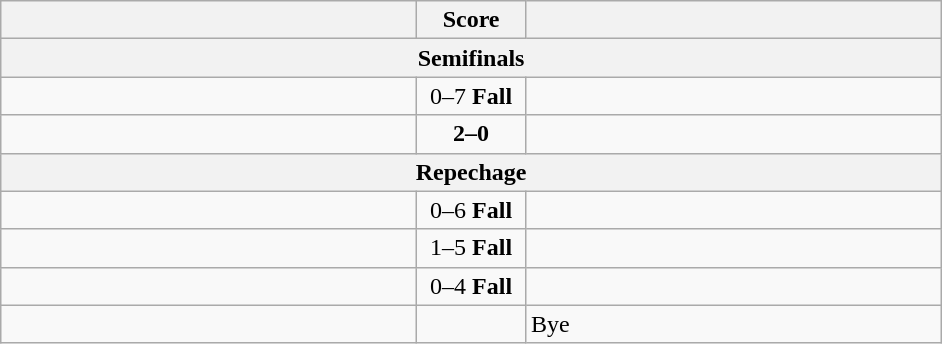<table class="wikitable" style="text-align: left;">
<tr>
<th align="right" width="270"></th>
<th width="65">Score</th>
<th align="left" width="270"></th>
</tr>
<tr>
<th colspan="3">Semifinals</th>
</tr>
<tr>
<td></td>
<td align=center>0–7 <strong>Fall</strong></td>
<td><strong></strong></td>
</tr>
<tr>
<td><strong></strong></td>
<td align=center><strong>2–0</strong></td>
<td></td>
</tr>
<tr>
<th colspan="3">Repechage</th>
</tr>
<tr>
<td></td>
<td align=center>0–6 <strong>Fall</strong></td>
<td><strong></strong></td>
</tr>
<tr>
<td></td>
<td align=center>1–5 <strong>Fall</strong></td>
<td><strong></strong></td>
</tr>
<tr>
<td></td>
<td align=center>0–4 <strong>Fall</strong></td>
<td><strong></strong></td>
</tr>
<tr>
<td><strong></strong></td>
<td></td>
<td>Bye</td>
</tr>
</table>
